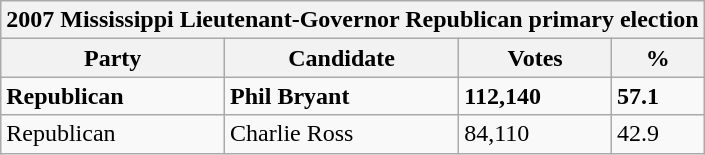<table class="wikitable">
<tr>
<th colspan="4">2007 Mississippi Lieutenant-Governor Republican primary election</th>
</tr>
<tr>
<th>Party</th>
<th>Candidate</th>
<th>Votes</th>
<th>%</th>
</tr>
<tr>
<td><strong>Republican</strong></td>
<td><strong>Phil Bryant</strong></td>
<td><strong>112,140</strong></td>
<td><strong>57.1</strong></td>
</tr>
<tr>
<td>Republican</td>
<td>Charlie Ross</td>
<td>84,110</td>
<td>42.9</td>
</tr>
</table>
